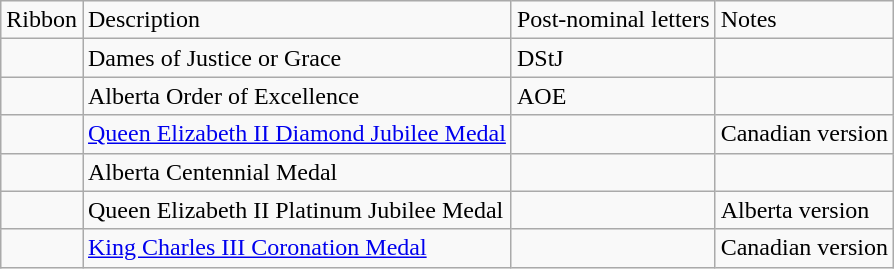<table class="wikitable">
<tr>
<td>Ribbon</td>
<td>Description</td>
<td>Post-nominal letters</td>
<td>Notes</td>
</tr>
<tr>
<td></td>
<td>Dames of Justice or Grace </td>
<td>DStJ</td>
<td></td>
</tr>
<tr>
<td></td>
<td>Alberta Order of Excellence</td>
<td>AOE</td>
<td></td>
</tr>
<tr>
<td></td>
<td><a href='#'>Queen Elizabeth II Diamond Jubilee Medal</a></td>
<td></td>
<td>Canadian version</td>
</tr>
<tr>
<td></td>
<td>Alberta Centennial Medal</td>
<td></td>
<td></td>
</tr>
<tr>
<td></td>
<td>Queen Elizabeth II Platinum Jubilee Medal</td>
<td></td>
<td>Alberta version</td>
</tr>
<tr>
<td></td>
<td><a href='#'>King Charles III Coronation Medal</a></td>
<td></td>
<td>Canadian version</td>
</tr>
</table>
